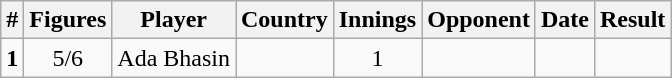<table class="wikitable" style="font-size:100%">
<tr>
<th>#</th>
<th>Figures</th>
<th>Player</th>
<th>Country</th>
<th>Innings</th>
<th>Opponent</th>
<th>Date</th>
<th>Result</th>
</tr>
<tr align="center">
<td><strong>1</strong></td>
<td>5/6</td>
<td>Ada Bhasin</td>
<td></td>
<td>1</td>
<td></td>
<td></td>
<td></td>
</tr>
</table>
